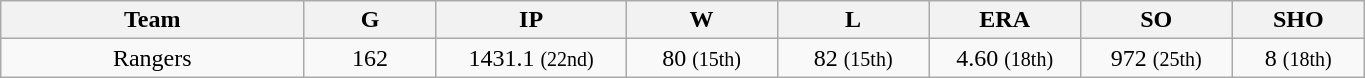<table class="wikitable sortable">
<tr>
<th bgcolor="#DDDDFF" width="16%">Team</th>
<th bgcolor="#DDDDFF" width="7%">G</th>
<th bgcolor="#DDDDFF" width="10%">IP</th>
<th bgcolor="#DDDDFF" width="8%">W</th>
<th bgcolor="#DDDDFF" width="8%">L</th>
<th bgcolor="#DDDDFF" width="8%">ERA</th>
<th bgcolor="#DDDDFF" width="8%">SO</th>
<th bgcolor="#DDDDFF" width="7%">SHO</th>
</tr>
<tr align="center">
<td>Rangers</td>
<td>162</td>
<td>1431.1 <small>(22nd)</small></td>
<td>80 <small>(15th)</small></td>
<td>82 <small>(15th)</small></td>
<td>4.60 <small>(18th)</small></td>
<td>972 <small>(25th)</small></td>
<td>8 <small>(18th)</small></td>
</tr>
</table>
